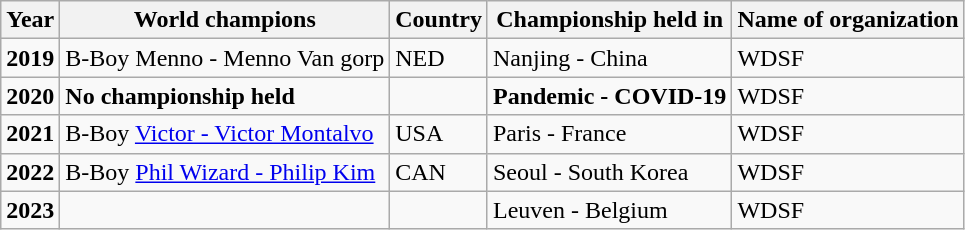<table class="wikitable">
<tr>
<th>Year</th>
<th>World champions</th>
<th>Country</th>
<th>Championship held in</th>
<th>Name of organization</th>
</tr>
<tr>
<td><strong>2019</strong></td>
<td>B-Boy Menno - Menno Van gorp</td>
<td>NED</td>
<td>Nanjing - China</td>
<td>WDSF</td>
</tr>
<tr>
<td><strong>2020</strong></td>
<td><strong>No championship held</strong></td>
<td></td>
<td><strong>Pandemic - COVID-19</strong></td>
<td>WDSF</td>
</tr>
<tr>
<td><strong>2021</strong></td>
<td>B-Boy <a href='#'>Victor - Victor Montalvo</a></td>
<td>USA</td>
<td>Paris - France</td>
<td>WDSF</td>
</tr>
<tr>
<td><strong>2022</strong></td>
<td>B-Boy <a href='#'>Phil Wizard - Philip Kim</a></td>
<td>CAN</td>
<td>Seoul - South Korea</td>
<td>WDSF</td>
</tr>
<tr>
<td><strong>2023</strong></td>
<td></td>
<td></td>
<td>Leuven - Belgium</td>
<td>WDSF</td>
</tr>
</table>
